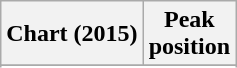<table class="wikitable sortable plainrowheaders" style="text-align:center">
<tr>
<th scope="col">Chart (2015)</th>
<th scope="col">Peak<br> position</th>
</tr>
<tr>
</tr>
<tr>
</tr>
</table>
